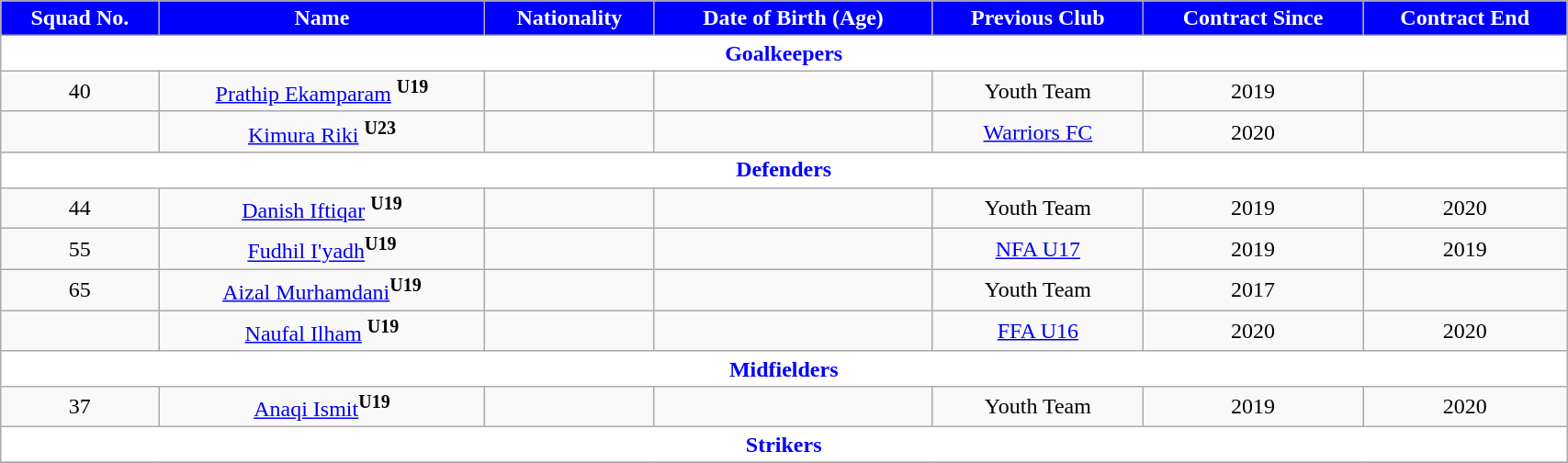<table class="wikitable" style="text-align:center; font-size:100%; width:90%;">
<tr>
<th style="background:Blue; color:white; text-align:center;">Squad No.</th>
<th style="background:Blue; color:white; text-align:center;">Name</th>
<th style="background:Blue; color:white; text-align:center;">Nationality</th>
<th style="background:Blue; color:white; text-align:center;">Date of Birth (Age)</th>
<th style="background:Blue; color:white; text-align:center;">Previous Club</th>
<th style="background:Blue; color:white; text-align:center;">Contract Since</th>
<th style="background:Blue; color:white; text-align:center;">Contract End</th>
</tr>
<tr>
<th colspan="8" style="background:white; color:blue; text-align:center">Goalkeepers</th>
</tr>
<tr>
<td>40</td>
<td><a href='#'>Prathip Ekamparam</a> <sup><strong>U19</strong></sup></td>
<td></td>
<td></td>
<td>Youth Team</td>
<td>2019</td>
<td></td>
</tr>
<tr>
<td></td>
<td><a href='#'>Kimura Riki</a> <sup><strong>U23</strong></sup></td>
<td></td>
<td></td>
<td> <a href='#'>Warriors FC</a></td>
<td>2020</td>
<td></td>
</tr>
<tr>
<th colspan="8" style="background:white; color:blue; text-align:center">Defenders</th>
</tr>
<tr>
<td>44</td>
<td><a href='#'>Danish Iftiqar</a> <sup><strong>U19</strong></sup></td>
<td></td>
<td></td>
<td>Youth Team</td>
<td>2019</td>
<td>2020</td>
</tr>
<tr>
<td>55</td>
<td><a href='#'>Fudhil I'yadh</a><sup><strong>U19</strong></sup></td>
<td></td>
<td></td>
<td> <a href='#'>NFA U17</a></td>
<td>2019</td>
<td>2019</td>
</tr>
<tr>
<td>65</td>
<td><a href='#'>Aizal Murhamdani</a><sup><strong>U19</strong></sup></td>
<td></td>
<td></td>
<td>Youth Team</td>
<td>2017</td>
<td></td>
</tr>
<tr>
<td></td>
<td><a href='#'>Naufal Ilham</a> <sup><strong>U19</strong></sup></td>
<td></td>
<td></td>
<td> <a href='#'>FFA U16</a></td>
<td>2020</td>
<td>2020</td>
</tr>
<tr>
<th colspan="8" style="background:white; color:blue; text-align:center">Midfielders</th>
</tr>
<tr>
<td>37</td>
<td><a href='#'>Anaqi Ismit</a><sup><strong>U19</strong></sup></td>
<td></td>
<td></td>
<td>Youth Team</td>
<td>2019</td>
<td>2020</td>
</tr>
<tr>
<th colspan="8" style="background:white; color:blue; text-align:center">Strikers</th>
</tr>
<tr>
</tr>
</table>
